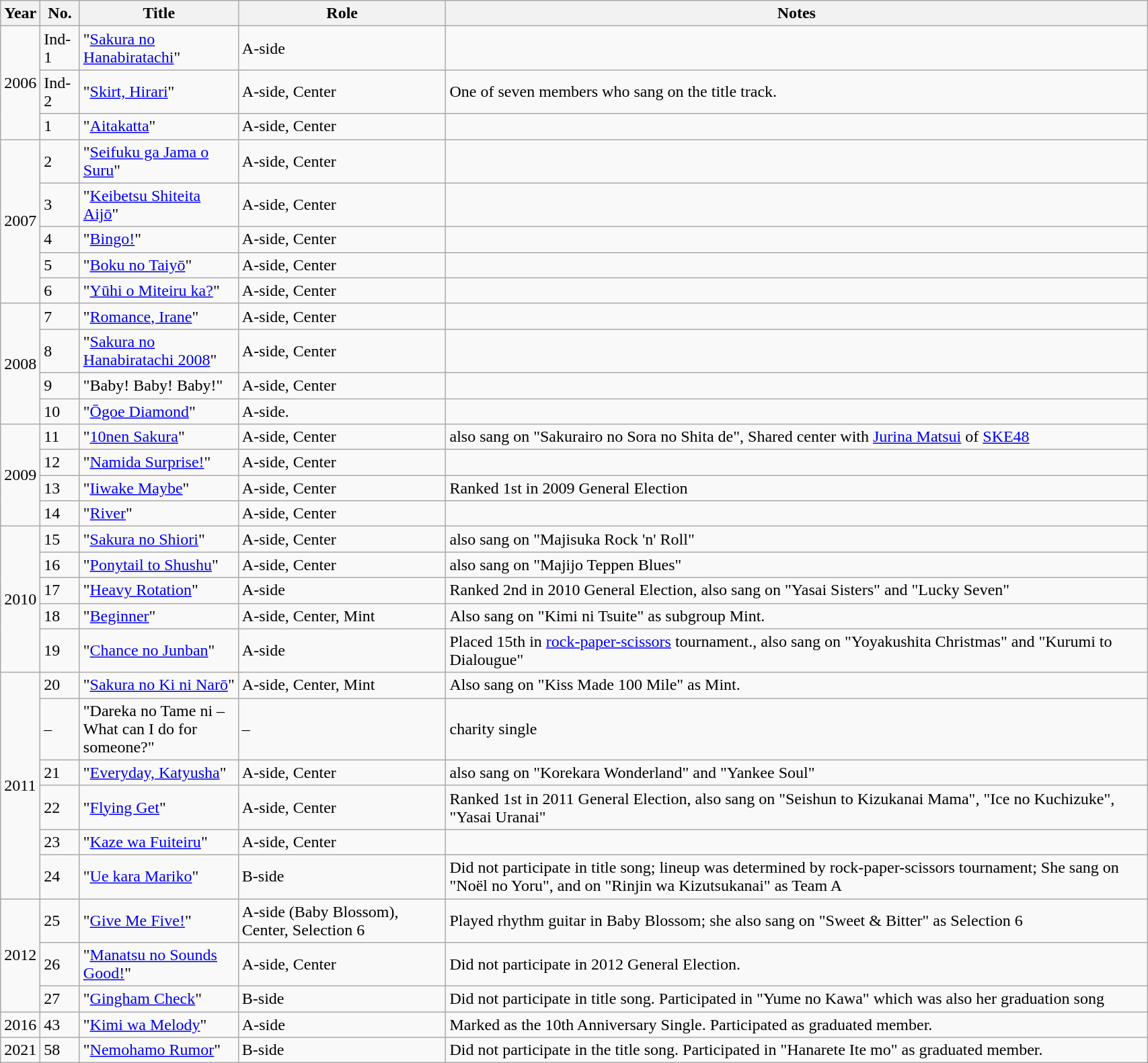<table class="wikitable sortable"  style="width:90%;">
<tr>
<th>Year</th>
<th data-sort-type="number">No. </th>
<th style="width:150px;">Title </th>
<th>Role  </th>
<th class="unsortable">Notes </th>
</tr>
<tr>
<td rowspan="3">2006</td>
<td>Ind-1</td>
<td>"<a href='#'>Sakura no Hanabiratachi</a>"</td>
<td>A-side</td>
<td></td>
</tr>
<tr>
<td>Ind-2</td>
<td>"<a href='#'>Skirt, Hirari</a>"</td>
<td>A-side, Center</td>
<td>One of seven members who sang on the title track.</td>
</tr>
<tr>
<td>1</td>
<td>"<a href='#'>Aitakatta</a>"</td>
<td>A-side, Center</td>
<td></td>
</tr>
<tr>
<td rowspan="5">2007</td>
<td>2</td>
<td>"<a href='#'>Seifuku ga Jama o Suru</a>"</td>
<td>A-side, Center</td>
<td></td>
</tr>
<tr>
<td>3</td>
<td>"<a href='#'>Keibetsu Shiteita Aijō</a>"</td>
<td>A-side, Center</td>
<td></td>
</tr>
<tr>
<td>4</td>
<td>"<a href='#'>Bingo!</a>"</td>
<td>A-side, Center</td>
<td></td>
</tr>
<tr>
<td>5</td>
<td>"<a href='#'>Boku no Taiyō</a>"</td>
<td>A-side, Center</td>
<td></td>
</tr>
<tr>
<td>6</td>
<td>"<a href='#'>Yūhi o Miteiru ka?</a>"</td>
<td>A-side, Center</td>
<td></td>
</tr>
<tr>
<td rowspan="4">2008</td>
<td>7</td>
<td>"<a href='#'>Romance, Irane</a>"</td>
<td>A-side, Center</td>
<td></td>
</tr>
<tr>
<td>8</td>
<td>"<a href='#'>Sakura no Hanabiratachi 2008</a>"</td>
<td>A-side, Center</td>
<td></td>
</tr>
<tr>
<td>9</td>
<td>"Baby! Baby! Baby!"</td>
<td>A-side, Center</td>
<td></td>
</tr>
<tr>
<td>10</td>
<td>"<a href='#'>Ōgoe Diamond</a>"</td>
<td>A-side.</td>
</tr>
<tr>
<td rowspan="4">2009</td>
<td>11</td>
<td>"<a href='#'>10nen Sakura</a>"</td>
<td>A-side, Center</td>
<td>also sang on "Sakurairo no Sora no Shita de", Shared center with <a href='#'>Jurina Matsui</a> of <a href='#'>SKE48</a></td>
</tr>
<tr>
<td>12</td>
<td>"<a href='#'>Namida Surprise!</a>"</td>
<td>A-side, Center</td>
</tr>
<tr>
<td>13</td>
<td>"<a href='#'>Iiwake Maybe</a>"</td>
<td>A-side, Center</td>
<td>Ranked 1st in 2009 General Election</td>
</tr>
<tr>
<td>14</td>
<td>"<a href='#'>River</a>"</td>
<td>A-side, Center</td>
<td></td>
</tr>
<tr>
<td rowspan="5">2010</td>
<td>15</td>
<td>"<a href='#'>Sakura no Shiori</a>"</td>
<td>A-side, Center</td>
<td>also sang on "Majisuka Rock 'n' Roll"</td>
</tr>
<tr>
<td>16</td>
<td>"<a href='#'>Ponytail to Shushu</a>"</td>
<td>A-side, Center</td>
<td>also sang on "Majijo Teppen Blues"</td>
</tr>
<tr>
<td>17</td>
<td>"<a href='#'>Heavy Rotation</a>"</td>
<td>A-side</td>
<td>Ranked 2nd in 2010 General Election, also sang on "Yasai Sisters" and "Lucky Seven"</td>
</tr>
<tr>
<td>18</td>
<td>"<a href='#'>Beginner</a>"</td>
<td>A-side, Center, Mint</td>
<td>Also sang on "Kimi ni Tsuite" as subgroup Mint.</td>
</tr>
<tr>
<td>19</td>
<td>"<a href='#'>Chance no Junban</a>"</td>
<td>A-side</td>
<td>Placed 15th in <a href='#'>rock-paper-scissors</a> tournament., also sang on "Yoyakushita Christmas" and "Kurumi to Dialougue"</td>
</tr>
<tr>
<td rowspan="6">2011</td>
<td>20</td>
<td>"<a href='#'>Sakura no Ki ni Narō</a>"</td>
<td>A-side, Center, Mint</td>
<td>Also sang on "Kiss Made 100 Mile" as Mint.</td>
</tr>
<tr>
<td>–</td>
<td>"Dareka no Tame ni – What can I do for someone?"</td>
<td>–</td>
<td>charity single</td>
</tr>
<tr>
<td>21</td>
<td>"<a href='#'>Everyday, Katyusha</a>"</td>
<td>A-side, Center</td>
<td>also sang on "Korekara Wonderland" and "Yankee Soul"</td>
</tr>
<tr>
<td>22</td>
<td>"<a href='#'>Flying Get</a>"</td>
<td>A-side, Center</td>
<td>Ranked 1st in 2011 General Election, also sang on "Seishun to Kizukanai Mama", "Ice no Kuchizuke", "Yasai Uranai"</td>
</tr>
<tr>
<td>23</td>
<td>"<a href='#'>Kaze wa Fuiteiru</a>"</td>
<td>A-side, Center</td>
<td></td>
</tr>
<tr>
<td>24</td>
<td>"<a href='#'>Ue kara Mariko</a>"</td>
<td>B-side</td>
<td>Did not participate in title song; lineup was determined by rock-paper-scissors tournament; She sang on "Noël no Yoru", and on "Rinjin wa Kizutsukanai" as Team A</td>
</tr>
<tr>
<td rowspan="3">2012</td>
<td>25</td>
<td>"<a href='#'>Give Me Five!</a>"</td>
<td>A-side (Baby Blossom), Center, Selection 6</td>
<td>Played rhythm guitar in Baby Blossom; she also sang on "Sweet & Bitter" as Selection 6</td>
</tr>
<tr>
<td>26</td>
<td>"<a href='#'>Manatsu no Sounds Good!</a>"</td>
<td>A-side, Center</td>
<td>Did not participate in 2012 General Election.</td>
</tr>
<tr>
<td>27</td>
<td>"<a href='#'>Gingham Check</a>"</td>
<td>B-side</td>
<td>Did not participate in title song. Participated in "Yume no Kawa" which was also her graduation song</td>
</tr>
<tr>
<td>2016</td>
<td>43</td>
<td>"<a href='#'>Kimi wa Melody</a>"</td>
<td>A-side</td>
<td>Marked as the 10th Anniversary Single. Participated as graduated member.</td>
</tr>
<tr>
<td>2021</td>
<td>58</td>
<td>"<a href='#'>Nemohamo Rumor</a>"</td>
<td>B-side</td>
<td>Did not participate in the title song. Participated in "Hanarete Ite mo" as graduated member.</td>
</tr>
</table>
